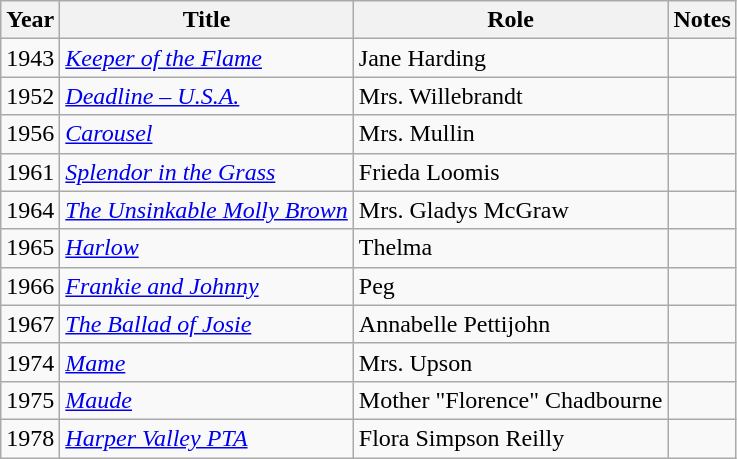<table class="wikitable">
<tr>
<th>Year</th>
<th>Title</th>
<th>Role</th>
<th>Notes</th>
</tr>
<tr>
<td>1943</td>
<td><em><a href='#'>Keeper of the Flame</a></em></td>
<td>Jane Harding</td>
<td></td>
</tr>
<tr>
<td>1952</td>
<td><em><a href='#'>Deadline – U.S.A.</a></em></td>
<td>Mrs. Willebrandt</td>
<td></td>
</tr>
<tr>
<td>1956</td>
<td><em><a href='#'>Carousel</a></em></td>
<td>Mrs. Mullin</td>
<td></td>
</tr>
<tr>
<td>1961</td>
<td><em><a href='#'>Splendor in the Grass</a></em></td>
<td>Frieda Loomis</td>
<td></td>
</tr>
<tr>
<td>1964</td>
<td><em><a href='#'>The Unsinkable Molly Brown</a></em></td>
<td>Mrs. Gladys McGraw</td>
<td></td>
</tr>
<tr>
<td>1965</td>
<td><em><a href='#'>Harlow</a></em></td>
<td>Thelma</td>
<td></td>
</tr>
<tr>
<td>1966</td>
<td><em><a href='#'>Frankie and Johnny</a></em></td>
<td>Peg</td>
<td></td>
</tr>
<tr>
<td>1967</td>
<td><em><a href='#'>The Ballad of Josie</a></em></td>
<td>Annabelle Pettijohn</td>
<td></td>
</tr>
<tr>
<td>1974</td>
<td><em><a href='#'>Mame</a></em></td>
<td>Mrs. Upson</td>
<td></td>
</tr>
<tr>
<td>1975</td>
<td><em><a href='#'>Maude</a></em></td>
<td>Mother "Florence" Chadbourne</td>
<td></td>
</tr>
<tr>
<td>1978</td>
<td><em><a href='#'>Harper Valley PTA</a></em></td>
<td>Flora Simpson Reilly</td>
<td></td>
</tr>
</table>
